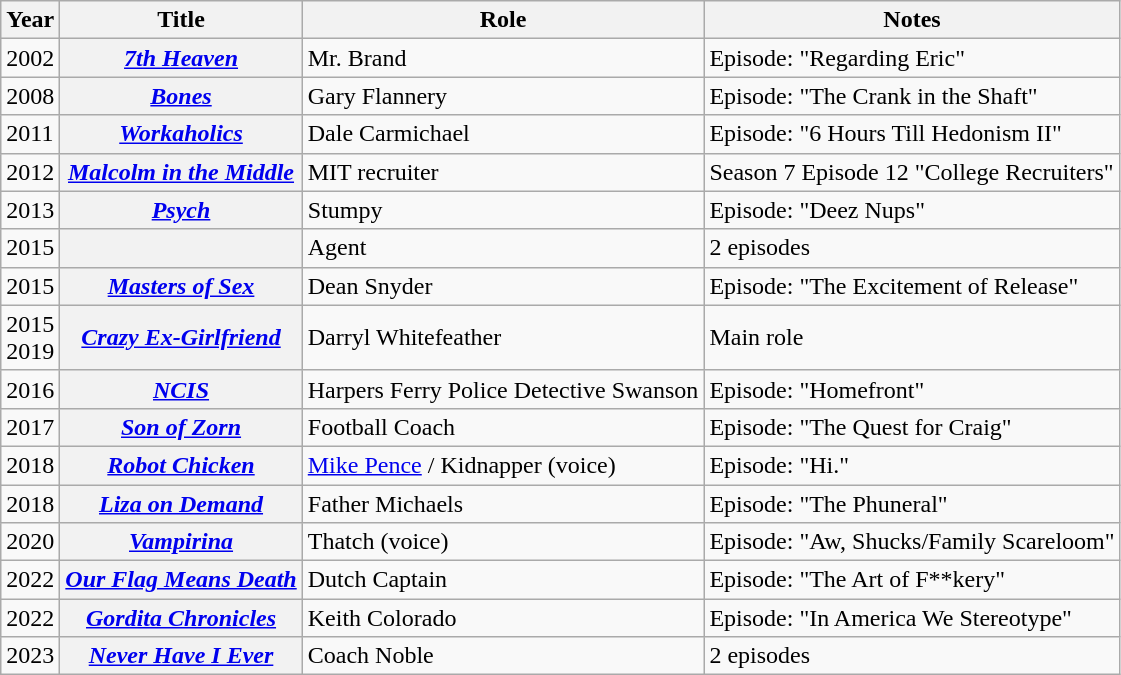<table class="wikitable sortable plainrowheaders">
<tr>
<th scope="col">Year</th>
<th scope="col">Title</th>
<th scope="col">Role</th>
<th scope="col" class="unsortable">Notes</th>
</tr>
<tr>
<td>2002</td>
<th scope="row"><em><a href='#'>7th Heaven</a></em></th>
<td>Mr. Brand</td>
<td>Episode: "Regarding Eric"</td>
</tr>
<tr>
<td>2008</td>
<th scope="row"><em><a href='#'>Bones</a></em></th>
<td>Gary Flannery</td>
<td>Episode: "The Crank in the Shaft"</td>
</tr>
<tr>
<td>2011</td>
<th scope="row"><em><a href='#'>Workaholics</a></em></th>
<td>Dale Carmichael</td>
<td>Episode: "6 Hours Till Hedonism II"</td>
</tr>
<tr>
<td>2012</td>
<th scope="row"><em><a href='#'>Malcolm in the Middle</a></em></th>
<td>MIT recruiter</td>
<td>Season 7 Episode 12 "College Recruiters"</td>
</tr>
<tr>
<td>2013</td>
<th scope="row"><em><a href='#'>Psych</a></em></th>
<td>Stumpy</td>
<td>Episode: "Deez Nups"</td>
</tr>
<tr>
<td>2015</td>
<th scope="row"><em></em></th>
<td>Agent</td>
<td>2 episodes</td>
</tr>
<tr>
<td>2015</td>
<th scope="row"><em><a href='#'>Masters of Sex</a></em></th>
<td>Dean Snyder</td>
<td>Episode: "The Excitement of Release"</td>
</tr>
<tr>
<td>2015<br>2019</td>
<th scope="row"><em><a href='#'>Crazy Ex-Girlfriend</a></em></th>
<td>Darryl Whitefeather</td>
<td>Main role</td>
</tr>
<tr>
<td>2016</td>
<th scope="row"><em><a href='#'>NCIS</a></em></th>
<td>Harpers Ferry Police Detective Swanson</td>
<td>Episode: "Homefront"</td>
</tr>
<tr>
<td>2017</td>
<th scope="row"><em><a href='#'>Son of Zorn</a></em></th>
<td>Football Coach</td>
<td>Episode: "The Quest for Craig"</td>
</tr>
<tr>
<td>2018</td>
<th scope="row"><em><a href='#'>Robot Chicken</a></em></th>
<td><a href='#'>Mike Pence</a> / Kidnapper (voice)</td>
<td>Episode: "Hi."</td>
</tr>
<tr>
<td>2018</td>
<th scope="row"><em><a href='#'>Liza on Demand</a></em></th>
<td>Father Michaels</td>
<td>Episode: "The Phuneral"</td>
</tr>
<tr>
<td>2020</td>
<th scope="row"><em><a href='#'>Vampirina</a></em></th>
<td>Thatch (voice)</td>
<td>Episode: "Aw, Shucks/Family Scareloom"</td>
</tr>
<tr>
<td>2022</td>
<th scope="row"><em><a href='#'>Our Flag Means Death</a></em></th>
<td>Dutch Captain</td>
<td>Episode: "The Art of F**kery"</td>
</tr>
<tr>
<td>2022</td>
<th scope="row"><em><a href='#'>Gordita Chronicles</a></em></th>
<td>Keith Colorado</td>
<td>Episode: "In America We Stereotype"</td>
</tr>
<tr>
<td>2023</td>
<th scope="row"><em><a href='#'>Never Have I Ever</a></em></th>
<td>Coach Noble</td>
<td>2 episodes</td>
</tr>
</table>
